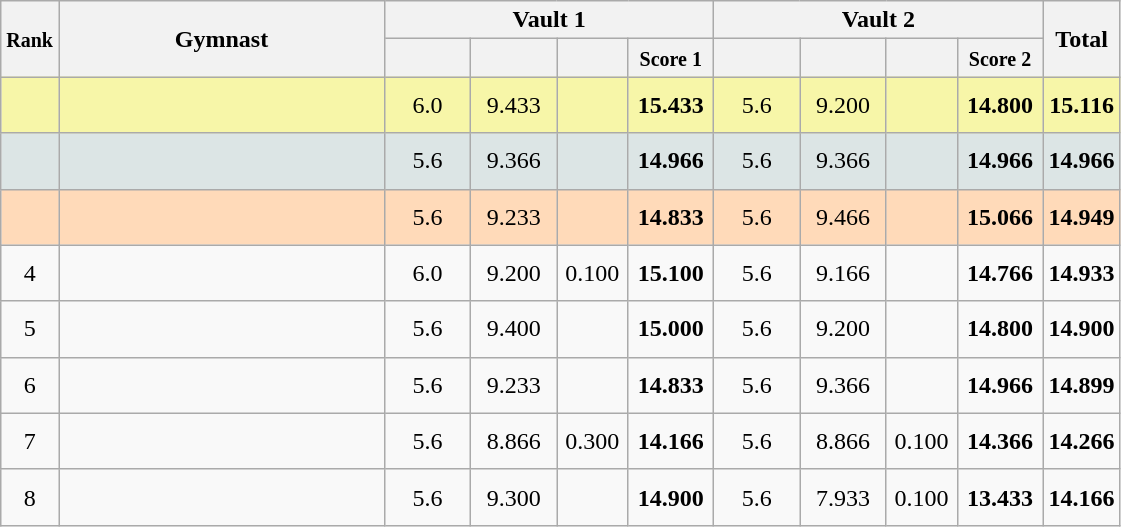<table style="text-align:center;" class="wikitable sortable">
<tr>
<th style="width:10px;" rowspan="2"><small>Rank</small></th>
<th style="width:210px;" rowspan="2">Gymnast</th>
<th colspan="4">Vault 1</th>
<th colspan="4">Vault 2</th>
<th style="width:30px;" rowspan="2">Total</th>
</tr>
<tr>
<th style="width:50px;"><small></small></th>
<th style="width:50px;"><small></small></th>
<th style="width:40px;"><small></small></th>
<th style="width:50px;"><small>Score 1</small></th>
<th style="width:50px;"><small></small></th>
<th style="width:50px;"><small></small></th>
<th style="width:40px;"><small></small></th>
<th style="width:50px;"><small>Score 2</small></th>
</tr>
<tr style="background:#F7F6A8;">
<td scope="row" style="text-align:center"></td>
<td style="height:30px; text-align:left;"></td>
<td>6.0</td>
<td>9.433</td>
<td></td>
<td><strong>15.433</strong></td>
<td>5.6</td>
<td>9.200</td>
<td></td>
<td><strong>14.800</strong></td>
<td><strong>15.116</strong></td>
</tr>
<tr style="background:#DCE5E5;">
<td scope="row" style="text-align:center"></td>
<td style="height:30px; text-align:left;"></td>
<td>5.6</td>
<td>9.366</td>
<td></td>
<td><strong>14.966</strong></td>
<td>5.6</td>
<td>9.366</td>
<td></td>
<td><strong>14.966</strong></td>
<td><strong>14.966</strong></td>
</tr>
<tr style="background:#FFDAB9;">
<td scope="row" style="text-align:center"></td>
<td style="height:30px; text-align:left;"></td>
<td>5.6</td>
<td>9.233</td>
<td></td>
<td><strong>14.833</strong></td>
<td>5.6</td>
<td>9.466</td>
<td></td>
<td><strong>15.066</strong></td>
<td><strong>14.949</strong></td>
</tr>
<tr>
<td scope="row" style="text-align:center">4</td>
<td style="height:30px; text-align:left;"></td>
<td>6.0</td>
<td>9.200</td>
<td>0.100</td>
<td><strong>15.100</strong></td>
<td>5.6</td>
<td>9.166</td>
<td></td>
<td><strong>14.766</strong></td>
<td><strong>14.933</strong></td>
</tr>
<tr>
<td scope="row" style="text-align:center">5</td>
<td style="height:30px; text-align:left;"></td>
<td>5.6</td>
<td>9.400</td>
<td></td>
<td><strong>15.000</strong></td>
<td>5.6</td>
<td>9.200</td>
<td></td>
<td><strong>14.800</strong></td>
<td><strong>14.900</strong></td>
</tr>
<tr>
<td scope="row" style="text-align:center">6</td>
<td style="height:30px; text-align:left;"></td>
<td>5.6</td>
<td>9.233</td>
<td></td>
<td><strong>14.833</strong></td>
<td>5.6</td>
<td>9.366</td>
<td></td>
<td><strong>14.966</strong></td>
<td><strong>14.899</strong></td>
</tr>
<tr>
<td scope="row" style="text-align:center">7</td>
<td style="height:30px; text-align:left;"></td>
<td>5.6</td>
<td>8.866</td>
<td>0.300</td>
<td><strong>14.166</strong></td>
<td>5.6</td>
<td>8.866</td>
<td>0.100</td>
<td><strong>14.366</strong></td>
<td><strong>14.266</strong></td>
</tr>
<tr>
<td scope="row" style="text-align:center">8</td>
<td style="height:30px; text-align:left;"></td>
<td>5.6</td>
<td>9.300</td>
<td></td>
<td><strong>14.900</strong></td>
<td>5.6</td>
<td>7.933</td>
<td>0.100</td>
<td><strong>13.433</strong></td>
<td><strong>14.166</strong></td>
</tr>
</table>
